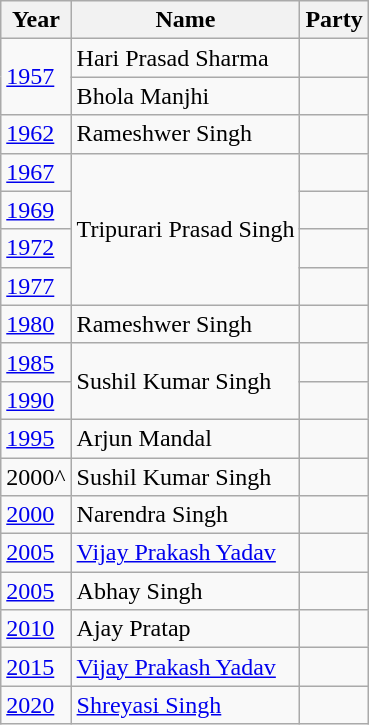<table class="wikitable sortable">
<tr>
<th>Year</th>
<th>Name</th>
<th colspan="2">Party</th>
</tr>
<tr>
<td rowspan="2"><a href='#'>1957</a></td>
<td>Hari Prasad Sharma</td>
<td></td>
</tr>
<tr>
<td>Bhola Manjhi</td>
<td></td>
</tr>
<tr>
<td><a href='#'>1962</a></td>
<td>Rameshwer Singh</td>
<td></td>
</tr>
<tr>
<td><a href='#'>1967</a></td>
<td rowspan="4">Tripurari Prasad Singh</td>
<td></td>
</tr>
<tr>
<td><a href='#'>1969</a></td>
</tr>
<tr>
<td><a href='#'>1972</a></td>
<td></td>
</tr>
<tr>
<td><a href='#'>1977</a></td>
<td></td>
</tr>
<tr>
<td><a href='#'>1980</a></td>
<td>Rameshwer Singh</td>
<td></td>
</tr>
<tr>
<td><a href='#'>1985</a></td>
<td rowspan="2">Sushil Kumar Singh</td>
<td></td>
</tr>
<tr>
<td><a href='#'>1990</a></td>
</tr>
<tr>
<td><a href='#'>1995</a></td>
<td>Arjun Mandal</td>
<td></td>
</tr>
<tr>
<td>2000^</td>
<td>Sushil Kumar Singh</td>
<td></td>
</tr>
<tr>
<td><a href='#'>2000</a></td>
<td>Narendra Singh</td>
</tr>
<tr>
<td><a href='#'>2005</a></td>
<td><a href='#'>Vijay Prakash Yadav</a></td>
<td></td>
</tr>
<tr>
<td><a href='#'>2005</a></td>
<td>Abhay Singh</td>
<td></td>
</tr>
<tr>
<td><a href='#'>2010</a></td>
<td>Ajay Pratap</td>
</tr>
<tr>
<td><a href='#'>2015</a></td>
<td><a href='#'>Vijay Prakash Yadav</a></td>
<td></td>
</tr>
<tr>
<td><a href='#'>2020</a></td>
<td><a href='#'>Shreyasi Singh</a></td>
<td></td>
</tr>
</table>
